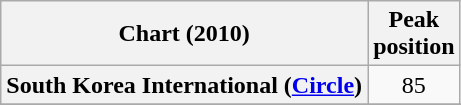<table class="wikitable sortable plainrowheaders">
<tr>
<th>Chart (2010)</th>
<th>Peak<br>position</th>
</tr>
<tr>
<th scope="row">South Korea International (<a href='#'>Circle</a>)</th>
<td align="center">85</td>
</tr>
<tr>
</tr>
<tr>
</tr>
<tr>
</tr>
</table>
